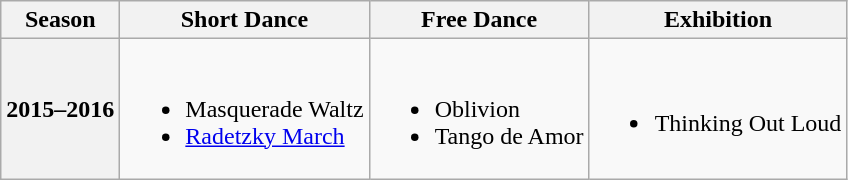<table class="wikitable">
<tr>
<th>Season</th>
<th>Short Dance</th>
<th>Free Dance</th>
<th>Exhibition</th>
</tr>
<tr>
<th>2015–2016 <br> </th>
<td><br><ul><li> Masquerade Waltz <br> </li><li> <a href='#'>Radetzky March</a> <br> </li></ul></td>
<td><br><ul><li>Oblivion <br> </li><li>Tango de Amor <br> </li></ul></td>
<td><br><ul><li>Thinking Out Loud <br> </li></ul></td>
</tr>
</table>
